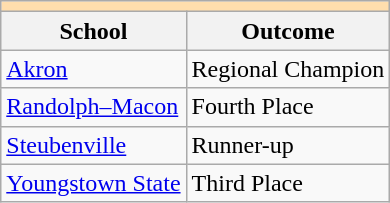<table class="wikitable">
<tr>
<th colspan="3" style="background:#ffdead;"></th>
</tr>
<tr>
<th>School</th>
<th>Outcome</th>
</tr>
<tr>
<td><a href='#'>Akron</a></td>
<td>Regional Champion</td>
</tr>
<tr>
<td><a href='#'>Randolph–Macon</a></td>
<td>Fourth Place</td>
</tr>
<tr>
<td><a href='#'>Steubenville</a></td>
<td>Runner-up</td>
</tr>
<tr>
<td><a href='#'>Youngstown State</a></td>
<td>Third Place</td>
</tr>
</table>
